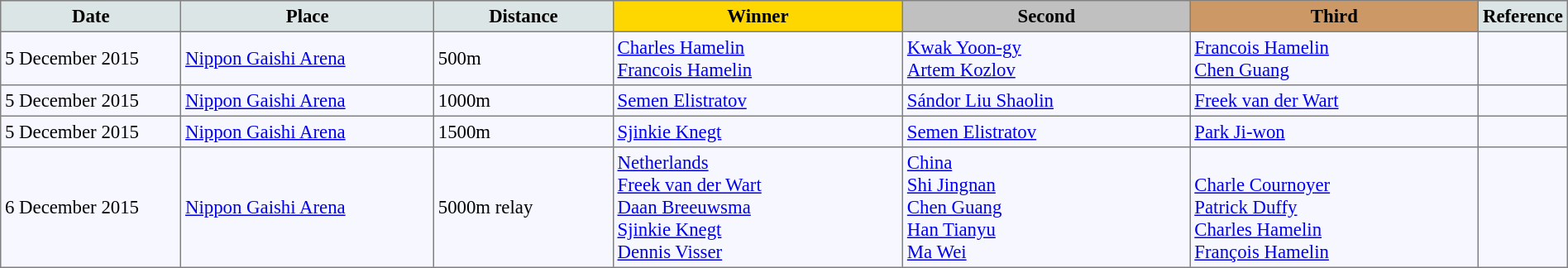<table cellpadding="3" cellspacing="0" border="1" style="background:#f7f8ff; font-size:95%; border:gray solid 1px; border-collapse:collapse;">
<tr style="background:#ccc; text-align:center;">
<td style="background:#dce5e5; width:150px;"><strong>Date</strong></td>
<td style="background:#dce5e5; width:220px;"><strong>Place</strong></td>
<td style="background:#dce5e5; width:150px;"><strong>Distance</strong></td>
<td style="background:gold; width:250px;"><strong>Winner</strong></td>
<td style="background:silver; width:250px;"><strong>Second</strong></td>
<td style="background:#c96; width:250px;"><strong>Third</strong></td>
<td style="background:#dce5e5; width:30px;"><strong>Reference</strong></td>
</tr>
<tr style="text-align:left;">
<td>5 December 2015</td>
<td><a href='#'>Nippon Gaishi Arena</a></td>
<td>500m</td>
<td> <a href='#'>Charles Hamelin</a><br> <a href='#'>Francois Hamelin</a></td>
<td> <a href='#'>Kwak Yoon-gy</a><br> <a href='#'>Artem Kozlov</a></td>
<td> <a href='#'>Francois Hamelin</a><br> <a href='#'>Chen Guang</a></td>
<td></td>
</tr>
<tr style="text-align:left;">
<td>5 December 2015</td>
<td><a href='#'>Nippon Gaishi Arena</a></td>
<td>1000m</td>
<td> <a href='#'>Semen Elistratov</a></td>
<td> <a href='#'>Sándor Liu Shaolin</a></td>
<td> <a href='#'>Freek van der Wart</a></td>
<td></td>
</tr>
<tr style="text-align:left;">
<td>5 December 2015</td>
<td><a href='#'>Nippon Gaishi Arena</a></td>
<td>1500m</td>
<td> <a href='#'>Sjinkie Knegt</a></td>
<td> <a href='#'>Semen Elistratov</a></td>
<td> <a href='#'>Park Ji-won</a></td>
<td></td>
</tr>
<tr style="text-align:left;">
<td>6 December 2015</td>
<td><a href='#'>Nippon Gaishi Arena</a></td>
<td>5000m relay</td>
<td> <a href='#'>Netherlands</a> <br><a href='#'>Freek van der Wart</a><br><a href='#'>Daan Breeuwsma</a><br><a href='#'>Sjinkie Knegt</a><br><a href='#'>Dennis Visser</a></td>
<td> <a href='#'>China</a> <br><a href='#'>Shi Jingnan</a><br><a href='#'>Chen Guang</a><br><a href='#'>Han Tianyu</a><br><a href='#'>Ma Wei</a></td>
<td><br><a href='#'>Charle Cournoyer</a><br><a href='#'>Patrick Duffy</a><br><a href='#'>Charles Hamelin</a><br><a href='#'>François Hamelin</a></td>
<td></td>
</tr>
</table>
